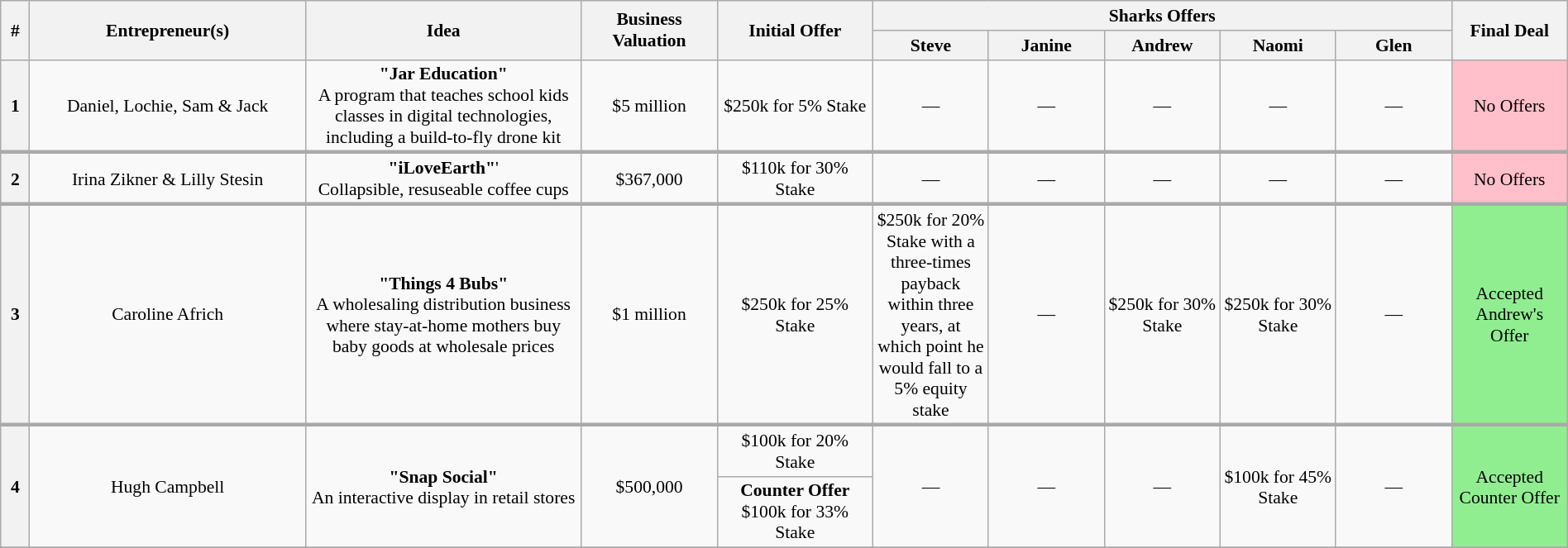<table class="wikitable plainrowheaders" style="font-size:90%; text-align:center; width: 100%; margin-left: auto; margin-right: auto;">
<tr>
<th scope="col" bgcolor="lightgrey" rowspan="2" width="15" align="center">#</th>
<th scope="col" bgcolor="lightgrey" rowspan="2" width="200" align="center">Entrepreneur(s)</th>
<th scope="col" bgcolor="lightgrey" rowspan="2" width="200" align="center">Idea</th>
<th scope="col" bgcolor="lightgrey" rowspan="2" width="95" align="center">Business Valuation</th>
<th scope="col" bgcolor="lightgrey" rowspan="2" width="110" align="center">Initial Offer</th>
<th scope="col" bgcolor="lightgrey" colspan="5">Sharks Offers</th>
<th scope="col" bgcolor="lightgrey" rowspan="2" width="80" align="center">Final Deal</th>
</tr>
<tr>
<th width="80" align="center"><strong>Steve</strong></th>
<th width="80" align="center"><strong>Janine</strong></th>
<th width="80" align="center"><strong>Andrew</strong></th>
<th width="80" align="center"><strong>Naomi</strong></th>
<th width="80" align="center"><strong>Glen</strong></th>
</tr>
<tr>
<th>1</th>
<td>Daniel, Lochie, Sam & Jack</td>
<td><strong>"Jar Education"</strong><br> A program that teaches school kids classes in digital technologies, including a build-to-fly drone kit</td>
<td>$5 million</td>
<td>$250k for 5% Stake</td>
<td>—</td>
<td>—</td>
<td>—</td>
<td>—</td>
<td>—</td>
<td bgcolor="pink">No Offers</td>
</tr>
<tr>
</tr>
<tr style="border-top:3px solid #aaa;">
<th>2</th>
<td>Irina Zikner & Lilly Stesin</td>
<td><strong>"iLoveEarth"</strong>'<br> Collapsible, resuseable coffee cups</td>
<td>$367,000</td>
<td>$110k for 30% Stake</td>
<td>—</td>
<td>—</td>
<td>—</td>
<td>—</td>
<td>—</td>
<td bgcolor="pink">No Offers</td>
</tr>
<tr>
</tr>
<tr style="border-top:3px solid #aaa;">
<th>3</th>
<td>Caroline Africh</td>
<td><strong>"Things 4 Bubs"</strong><br> A wholesaling distribution business where stay-at-home mothers buy baby goods at wholesale prices</td>
<td>$1 million</td>
<td>$250k for 25% Stake</td>
<td>$250k for 20% Stake with a three-times payback within three years, at which point he would fall to a 5% equity stake</td>
<td>—</td>
<td>$250k for 30% Stake</td>
<td>$250k for 30% Stake</td>
<td>—</td>
<td bgcolor="lightgreen">Accepted Andrew's Offer</td>
</tr>
<tr>
</tr>
<tr style="border-top:3px solid #aaa;">
<th rowspan="2">4</th>
<td rowspan="2">Hugh Campbell</td>
<td rowspan="2"><strong>"Snap Social"</strong><br> An interactive display in retail stores</td>
<td rowspan="2">$500,000</td>
<td>$100k for 20% Stake</td>
<td rowspan="2">—</td>
<td rowspan="2">—</td>
<td rowspan="2">—</td>
<td rowspan="2">$100k for 45% Stake</td>
<td rowspan="2">—</td>
<td rowspan="2" bgcolor="lightgreen">Accepted Counter Offer</td>
</tr>
<tr>
<td><strong>Counter Offer</strong><br>$100k for 33% Stake</td>
</tr>
<tr>
</tr>
</table>
